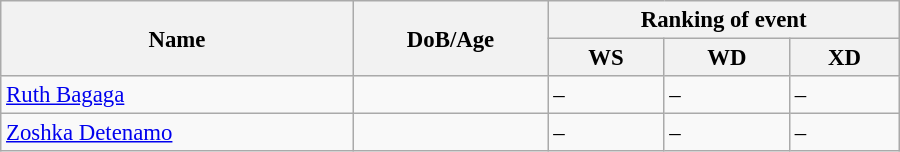<table class="wikitable" style="width:600px; font-size:95%;">
<tr>
<th rowspan="2" align="left">Name</th>
<th rowspan="2" align="left">DoB/Age</th>
<th colspan="3" align="center">Ranking of event</th>
</tr>
<tr>
<th align="center">WS</th>
<th>WD</th>
<th align="center">XD</th>
</tr>
<tr>
<td><a href='#'>Ruth Bagaga</a></td>
<td></td>
<td>–</td>
<td>–</td>
<td>–</td>
</tr>
<tr>
<td><a href='#'>Zoshka Detenamo</a></td>
<td></td>
<td>–</td>
<td>–</td>
<td>–</td>
</tr>
</table>
